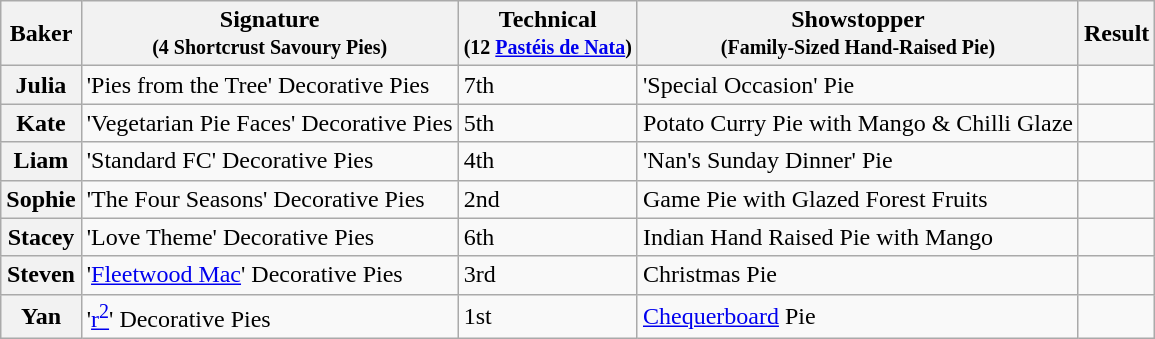<table class="wikitable sortable col3center sticky-header">
<tr>
<th scope="col">Baker</th>
<th scope="col" class="unsortable">Signature<br><small>(4 Shortcrust Savoury Pies)</small></th>
<th scope="col">Technical<br><small>(12 <a href='#'>Pastéis de Nata</a>)</small></th>
<th scope="col" class="unsortable">Showstopper<br><small>(Family-Sized Hand-Raised Pie)</small></th>
<th scope="col">Result</th>
</tr>
<tr>
<th scope="row">Julia</th>
<td>'Pies from the Tree' Decorative Pies</td>
<td>7th</td>
<td>'Special Occasion' Pie</td>
<td></td>
</tr>
<tr>
<th scope="row">Kate</th>
<td>'Vegetarian Pie Faces' Decorative Pies</td>
<td>5th</td>
<td>Potato Curry Pie with Mango & Chilli Glaze</td>
<td></td>
</tr>
<tr>
<th scope="row">Liam</th>
<td>'Standard FC' Decorative Pies</td>
<td>4th</td>
<td>'Nan's Sunday Dinner' Pie</td>
<td></td>
</tr>
<tr>
<th scope="row">Sophie</th>
<td>'The Four Seasons' Decorative Pies</td>
<td>2nd</td>
<td>Game Pie with Glazed Forest Fruits</td>
<td></td>
</tr>
<tr>
<th scope="row">Stacey</th>
<td>'Love Theme' Decorative Pies</td>
<td>6th</td>
<td>Indian Hand Raised Pie with Mango</td>
<td></td>
</tr>
<tr>
<th scope="row">Steven</th>
<td>'<a href='#'>Fleetwood Mac</a>' Decorative Pies</td>
<td>3rd</td>
<td>Christmas Pie</td>
<td></td>
</tr>
<tr>
<th scope="row">Yan</th>
<td>'<a href='#'>r<sup>2</sup></a>' Decorative Pies</td>
<td>1st</td>
<td><a href='#'>Chequerboard</a> Pie</td>
<td></td>
</tr>
</table>
